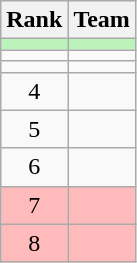<table class=wikitable style="text-align:center;">
<tr>
<th>Rank</th>
<th>Team</th>
</tr>
<tr bgcolor=bbf3bb>
<td></td>
<td align=left></td>
</tr>
<tr>
<td></td>
<td align=left></td>
</tr>
<tr>
<td></td>
<td align=left></td>
</tr>
<tr>
<td>4</td>
<td align=left></td>
</tr>
<tr>
<td>5</td>
<td align=left></td>
</tr>
<tr>
<td>6</td>
<td align=left></td>
</tr>
<tr bgcolor=ffbbbb>
<td>7</td>
<td align=left></td>
</tr>
<tr bgcolor=ffbbbb>
<td>8</td>
<td align=left></td>
</tr>
</table>
